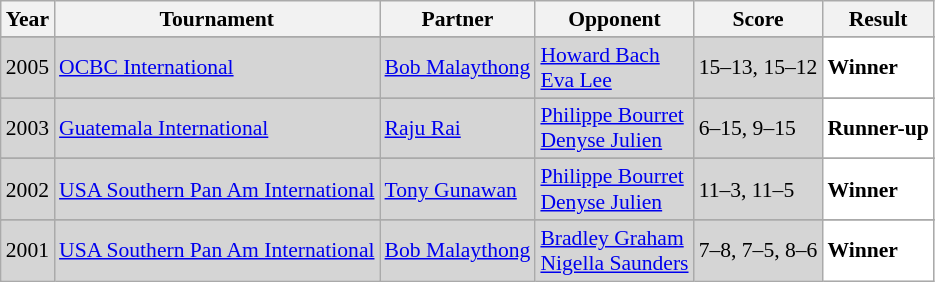<table class="sortable wikitable" style="font-size: 90%;">
<tr>
<th>Year</th>
<th>Tournament</th>
<th>Partner</th>
<th>Opponent</th>
<th>Score</th>
<th>Result</th>
</tr>
<tr>
</tr>
<tr style="background:#D5D5D5">
<td align="center">2005</td>
<td align="left"><a href='#'>OCBC International</a></td>
<td align="left"> <a href='#'>Bob Malaythong</a></td>
<td align="left"> <a href='#'>Howard Bach</a><br> <a href='#'>Eva Lee</a></td>
<td align="left">15–13, 15–12</td>
<td style="text-align:left; background:white"> <strong>Winner</strong></td>
</tr>
<tr>
</tr>
<tr style="background:#D5D5D5">
<td align="center">2003</td>
<td align="left"><a href='#'>Guatemala International</a></td>
<td align="left"> <a href='#'>Raju Rai</a></td>
<td align="left"> <a href='#'>Philippe Bourret</a><br> <a href='#'>Denyse Julien</a></td>
<td align="left">6–15, 9–15</td>
<td style="text-align:left; background:white"> <strong>Runner-up</strong></td>
</tr>
<tr>
</tr>
<tr style="background:#D5D5D5">
<td align="center">2002</td>
<td align="left"><a href='#'>USA Southern Pan Am International</a></td>
<td align="left"> <a href='#'>Tony Gunawan</a></td>
<td align="left"> <a href='#'>Philippe Bourret</a><br> <a href='#'>Denyse Julien</a></td>
<td align="left">11–3, 11–5</td>
<td style="text-align:left; background:white"> <strong>Winner</strong></td>
</tr>
<tr>
</tr>
<tr style="background:#D5D5D5">
<td align="center">2001</td>
<td align="left"><a href='#'>USA Southern Pan Am International</a></td>
<td align="left"> <a href='#'>Bob Malaythong</a></td>
<td align="left"> <a href='#'>Bradley Graham</a><br> <a href='#'>Nigella Saunders</a></td>
<td align="left">7–8, 7–5, 8–6</td>
<td style="text-align:left; background:white"> <strong>Winner</strong></td>
</tr>
</table>
